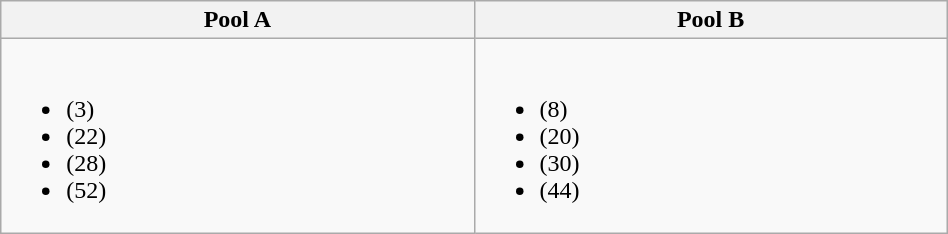<table class="wikitable" width="50%">
<tr>
<th width=25%>Pool A</th>
<th width=25%>Pool B</th>
</tr>
<tr>
<td><br><ul><li> (3)</li><li> (22)</li><li> (28)</li><li> (52)</li></ul></td>
<td><br><ul><li> (8)</li><li> (20)</li><li> (30)</li><li> (44)</li></ul></td>
</tr>
</table>
